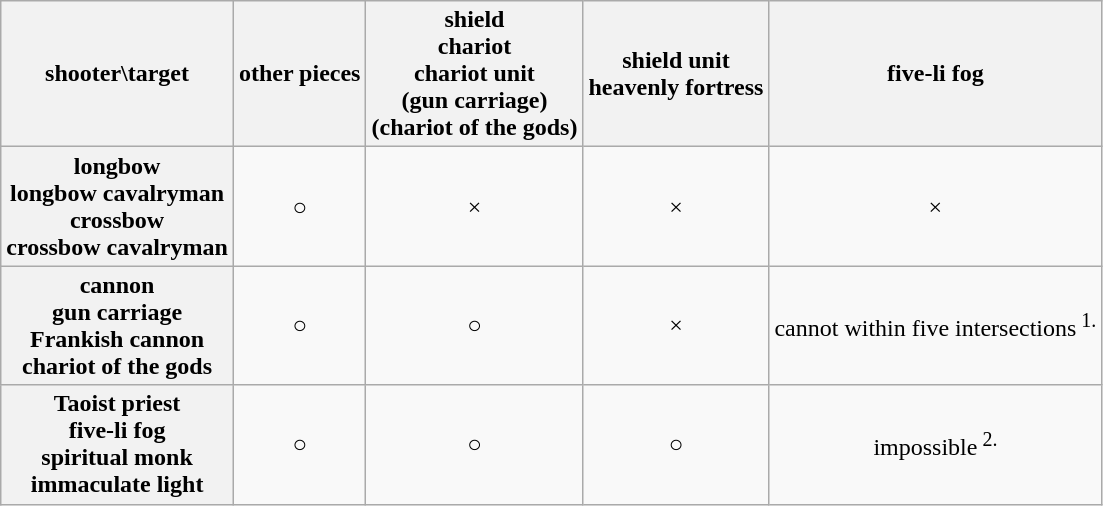<table class="wikitable" style="text-align:center; white-space:nowrap">
<tr>
<th>shooter\target</th>
<th>other pieces</th>
<th>shield<br>chariot<br>chariot unit<br>(gun carriage)<br>(chariot of the gods)</th>
<th>shield unit<br>heavenly fortress</th>
<th>five-li fog</th>
</tr>
<tr>
<th>longbow<br> longbow cavalryman<br>crossbow<br> crossbow cavalryman</th>
<td>○</td>
<td>×</td>
<td>×</td>
<td>×</td>
</tr>
<tr>
<th>cannon<br> gun carriage<br>Frankish cannon<br> chariot of the gods</th>
<td>○</td>
<td>○</td>
<td>×</td>
<td>cannot within five intersections<sup> 1.</sup></td>
</tr>
<tr>
<th>Taoist priest<br> five-li fog<br>spiritual monk<br> immaculate light</th>
<td>○</td>
<td>○</td>
<td>○</td>
<td>impossible<sup> 2.</sup></td>
</tr>
</table>
